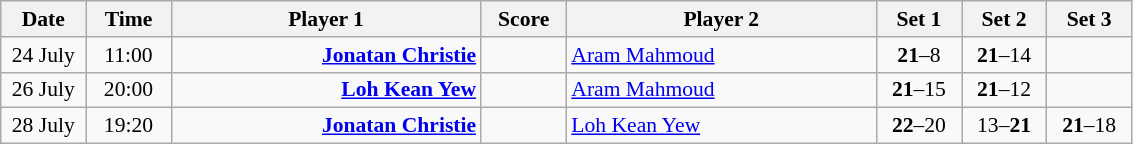<table class="wikitable" style="font-size:90%; text-align:center">
<tr>
<th width="50">Date</th>
<th width="50">Time</th>
<th width="200">Player 1</th>
<th width="50">Score</th>
<th width="200">Player 2</th>
<th width="50">Set 1</th>
<th width="50">Set 2</th>
<th width="50">Set 3</th>
</tr>
<tr>
<td>24 July</td>
<td>11:00</td>
<td align="right"><strong><a href='#'>Jonatan Christie</a> </strong></td>
<td> </td>
<td align="left"> <a href='#'>Aram Mahmoud</a></td>
<td><strong>21</strong>–8</td>
<td><strong>21</strong>–14</td>
<td></td>
</tr>
<tr>
<td>26 July</td>
<td>20:00</td>
<td align="right"><strong><a href='#'>Loh Kean Yew</a> </strong></td>
<td> </td>
<td align="left"> <a href='#'>Aram Mahmoud</a></td>
<td><strong>21</strong>–15</td>
<td><strong>21</strong>–12</td>
<td></td>
</tr>
<tr>
<td>28 July</td>
<td>19:20</td>
<td align="right"><strong><a href='#'>Jonatan Christie</a> </strong></td>
<td> </td>
<td align="left"> <a href='#'>Loh Kean Yew</a></td>
<td><strong>22</strong>–20</td>
<td>13–<strong>21</strong></td>
<td><strong>21</strong>–18</td>
</tr>
</table>
